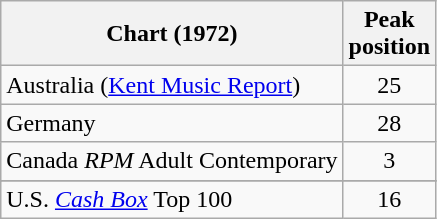<table class="wikitable sortable">
<tr>
<th>Chart (1972)</th>
<th>Peak<br>position</th>
</tr>
<tr>
<td>Australia (<a href='#'>Kent Music Report</a>)</td>
<td style="text-align:center;">25</td>
</tr>
<tr>
<td>Germany </td>
<td style="text-align:center;">28</td>
</tr>
<tr>
<td>Canada <em>RPM</em> Adult Contemporary</td>
<td style="text-align:center;">3</td>
</tr>
<tr>
</tr>
<tr>
</tr>
<tr>
</tr>
<tr>
<td>U.S. <a href='#'><em>Cash Box</em></a> Top 100</td>
<td style="text-align:center;">16</td>
</tr>
</table>
